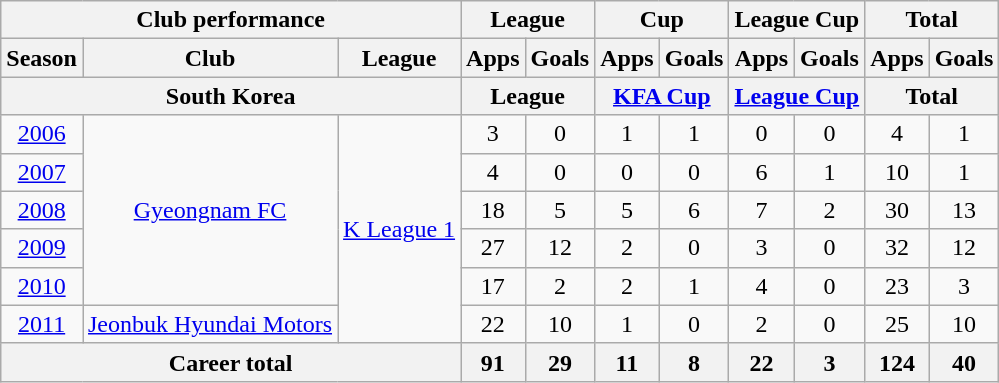<table class="wikitable" style="text-align:center">
<tr>
<th colspan=3>Club performance</th>
<th colspan=2>League</th>
<th colspan=2>Cup</th>
<th colspan=2>League Cup</th>
<th colspan=2>Total</th>
</tr>
<tr>
<th>Season</th>
<th>Club</th>
<th>League</th>
<th>Apps</th>
<th>Goals</th>
<th>Apps</th>
<th>Goals</th>
<th>Apps</th>
<th>Goals</th>
<th>Apps</th>
<th>Goals</th>
</tr>
<tr>
<th colspan=3>South Korea</th>
<th colspan=2>League</th>
<th colspan=2><a href='#'>KFA Cup</a></th>
<th colspan=2><a href='#'>League Cup</a></th>
<th colspan=2>Total</th>
</tr>
<tr>
<td><a href='#'>2006</a></td>
<td rowspan="5"><a href='#'>Gyeongnam FC</a></td>
<td rowspan="6"><a href='#'>K League 1</a></td>
<td>3</td>
<td>0</td>
<td>1</td>
<td>1</td>
<td>0</td>
<td>0</td>
<td>4</td>
<td>1</td>
</tr>
<tr>
<td><a href='#'>2007</a></td>
<td>4</td>
<td>0</td>
<td>0</td>
<td>0</td>
<td>6</td>
<td>1</td>
<td>10</td>
<td>1</td>
</tr>
<tr>
<td><a href='#'>2008</a></td>
<td>18</td>
<td>5</td>
<td>5</td>
<td>6</td>
<td>7</td>
<td>2</td>
<td>30</td>
<td>13</td>
</tr>
<tr>
<td><a href='#'>2009</a></td>
<td>27</td>
<td>12</td>
<td>2</td>
<td>0</td>
<td>3</td>
<td>0</td>
<td>32</td>
<td>12</td>
</tr>
<tr>
<td><a href='#'>2010</a></td>
<td>17</td>
<td>2</td>
<td>2</td>
<td>1</td>
<td>4</td>
<td>0</td>
<td>23</td>
<td>3</td>
</tr>
<tr>
<td><a href='#'>2011</a></td>
<td rowspan="1"><a href='#'>Jeonbuk Hyundai Motors</a></td>
<td>22</td>
<td>10</td>
<td>1</td>
<td>0</td>
<td>2</td>
<td>0</td>
<td>25</td>
<td>10</td>
</tr>
<tr>
<th colspan=3>Career total</th>
<th>91</th>
<th>29</th>
<th>11</th>
<th>8</th>
<th>22</th>
<th>3</th>
<th>124</th>
<th>40</th>
</tr>
</table>
